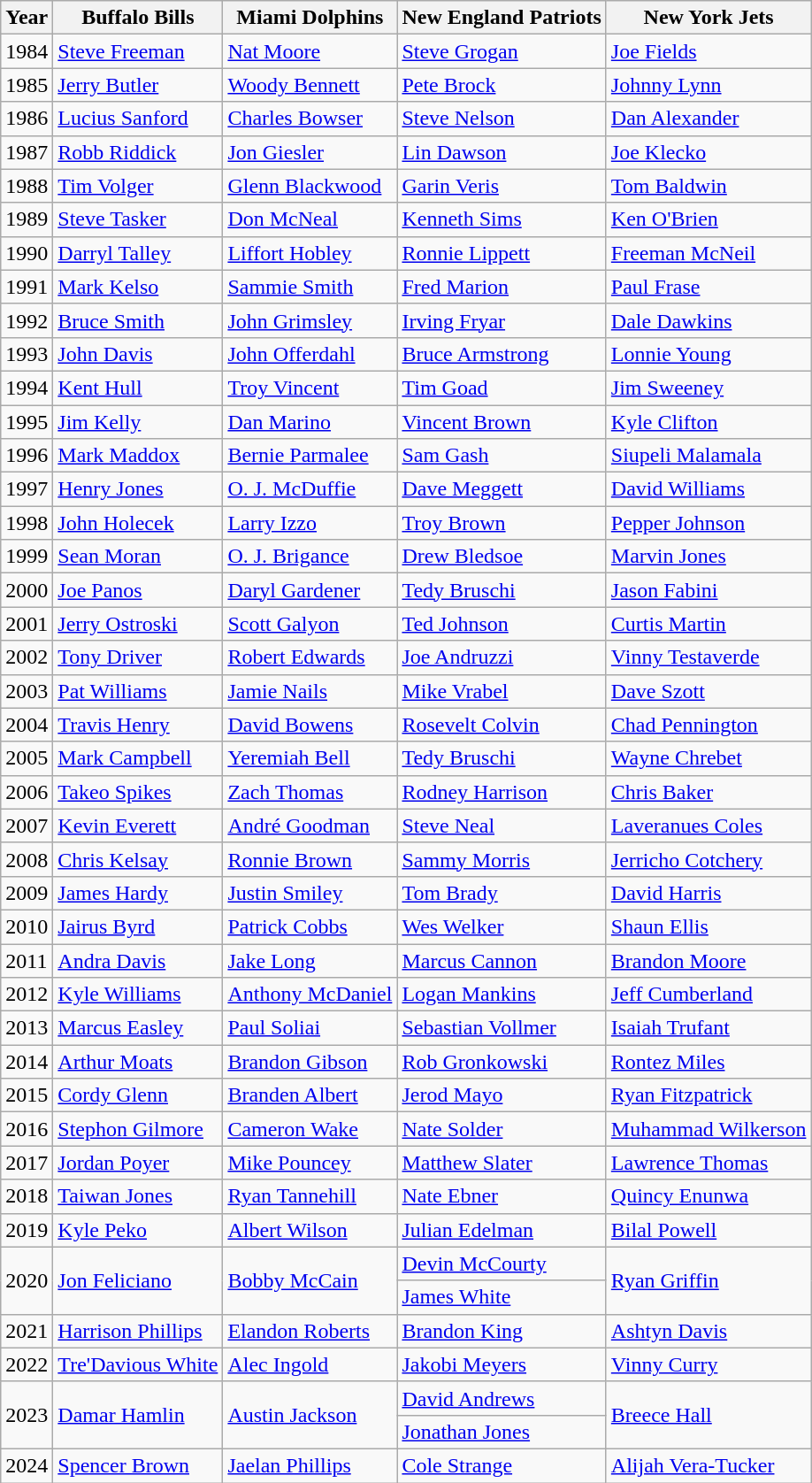<table class="wikitable">
<tr>
<th>Year</th>
<th>Buffalo Bills</th>
<th>Miami Dolphins</th>
<th>New England Patriots</th>
<th>New York Jets</th>
</tr>
<tr>
<td>1984</td>
<td><a href='#'>Steve Freeman</a></td>
<td><a href='#'>Nat Moore</a></td>
<td><a href='#'>Steve Grogan</a></td>
<td><a href='#'>Joe Fields</a></td>
</tr>
<tr>
<td>1985</td>
<td><a href='#'>Jerry Butler</a></td>
<td><a href='#'>Woody Bennett</a></td>
<td><a href='#'>Pete Brock</a></td>
<td><a href='#'>Johnny Lynn</a></td>
</tr>
<tr>
<td>1986</td>
<td><a href='#'>Lucius Sanford</a></td>
<td><a href='#'>Charles Bowser</a></td>
<td><a href='#'>Steve Nelson</a></td>
<td><a href='#'>Dan Alexander</a></td>
</tr>
<tr>
<td>1987</td>
<td><a href='#'>Robb Riddick</a></td>
<td><a href='#'>Jon Giesler</a></td>
<td><a href='#'>Lin Dawson</a></td>
<td><a href='#'>Joe Klecko</a></td>
</tr>
<tr>
<td>1988</td>
<td><a href='#'>Tim Volger</a></td>
<td><a href='#'>Glenn Blackwood</a></td>
<td><a href='#'>Garin Veris</a></td>
<td><a href='#'>Tom Baldwin</a></td>
</tr>
<tr>
<td>1989</td>
<td><a href='#'>Steve Tasker</a></td>
<td><a href='#'>Don McNeal</a></td>
<td><a href='#'>Kenneth Sims</a></td>
<td><a href='#'>Ken O'Brien</a></td>
</tr>
<tr>
<td>1990</td>
<td><a href='#'>Darryl Talley</a></td>
<td><a href='#'>Liffort Hobley</a></td>
<td><a href='#'>Ronnie Lippett</a></td>
<td><a href='#'>Freeman McNeil</a></td>
</tr>
<tr>
<td>1991</td>
<td><a href='#'>Mark Kelso</a></td>
<td><a href='#'>Sammie Smith</a></td>
<td><a href='#'>Fred Marion</a></td>
<td><a href='#'>Paul Frase</a></td>
</tr>
<tr>
<td>1992</td>
<td><a href='#'>Bruce Smith</a></td>
<td><a href='#'>John Grimsley</a></td>
<td><a href='#'>Irving Fryar</a></td>
<td><a href='#'>Dale Dawkins</a></td>
</tr>
<tr>
<td>1993</td>
<td><a href='#'>John Davis</a></td>
<td><a href='#'>John Offerdahl</a></td>
<td><a href='#'>Bruce Armstrong</a></td>
<td><a href='#'>Lonnie Young</a></td>
</tr>
<tr>
<td>1994</td>
<td><a href='#'>Kent Hull</a></td>
<td><a href='#'>Troy Vincent</a></td>
<td><a href='#'>Tim Goad</a></td>
<td><a href='#'>Jim Sweeney</a></td>
</tr>
<tr>
<td>1995</td>
<td><a href='#'>Jim Kelly</a></td>
<td><a href='#'>Dan Marino</a></td>
<td><a href='#'>Vincent Brown</a></td>
<td><a href='#'>Kyle Clifton</a></td>
</tr>
<tr>
<td>1996</td>
<td><a href='#'>Mark Maddox</a></td>
<td><a href='#'>Bernie Parmalee</a></td>
<td><a href='#'>Sam Gash</a></td>
<td><a href='#'>Siupeli Malamala</a></td>
</tr>
<tr>
<td>1997</td>
<td><a href='#'>Henry Jones</a></td>
<td><a href='#'>O. J. McDuffie</a></td>
<td><a href='#'>Dave Meggett</a></td>
<td><a href='#'>David Williams</a></td>
</tr>
<tr>
<td>1998</td>
<td><a href='#'>John Holecek</a></td>
<td><a href='#'>Larry Izzo</a></td>
<td><a href='#'>Troy Brown</a></td>
<td><a href='#'>Pepper Johnson</a></td>
</tr>
<tr>
<td>1999</td>
<td><a href='#'>Sean Moran</a></td>
<td><a href='#'>O. J. Brigance</a></td>
<td><a href='#'>Drew Bledsoe</a></td>
<td><a href='#'>Marvin Jones</a></td>
</tr>
<tr>
<td>2000</td>
<td><a href='#'>Joe Panos</a></td>
<td><a href='#'>Daryl Gardener</a></td>
<td><a href='#'>Tedy Bruschi</a></td>
<td><a href='#'>Jason Fabini</a></td>
</tr>
<tr>
<td>2001</td>
<td><a href='#'>Jerry Ostroski</a></td>
<td><a href='#'>Scott Galyon</a></td>
<td><a href='#'>Ted Johnson</a></td>
<td><a href='#'>Curtis Martin</a></td>
</tr>
<tr>
<td>2002</td>
<td><a href='#'>Tony Driver</a></td>
<td><a href='#'>Robert Edwards</a></td>
<td><a href='#'>Joe Andruzzi</a></td>
<td><a href='#'>Vinny Testaverde</a></td>
</tr>
<tr>
<td>2003</td>
<td><a href='#'>Pat Williams</a></td>
<td><a href='#'>Jamie Nails</a></td>
<td><a href='#'>Mike Vrabel</a></td>
<td><a href='#'>Dave Szott</a></td>
</tr>
<tr>
<td>2004</td>
<td><a href='#'>Travis Henry</a></td>
<td><a href='#'>David Bowens</a></td>
<td><a href='#'>Rosevelt Colvin</a></td>
<td><a href='#'>Chad Pennington</a></td>
</tr>
<tr>
<td>2005</td>
<td><a href='#'>Mark Campbell</a></td>
<td><a href='#'>Yeremiah Bell</a></td>
<td><a href='#'>Tedy Bruschi</a></td>
<td><a href='#'>Wayne Chrebet</a></td>
</tr>
<tr>
<td>2006</td>
<td><a href='#'>Takeo Spikes</a></td>
<td><a href='#'>Zach Thomas</a></td>
<td><a href='#'>Rodney Harrison</a></td>
<td><a href='#'>Chris Baker</a></td>
</tr>
<tr>
<td>2007</td>
<td><a href='#'>Kevin Everett</a></td>
<td><a href='#'>André Goodman</a></td>
<td><a href='#'>Steve Neal</a></td>
<td><a href='#'>Laveranues Coles</a></td>
</tr>
<tr>
<td>2008</td>
<td><a href='#'>Chris Kelsay</a></td>
<td><a href='#'>Ronnie Brown</a></td>
<td><a href='#'>Sammy Morris</a></td>
<td><a href='#'>Jerricho Cotchery</a></td>
</tr>
<tr>
<td>2009</td>
<td><a href='#'>James Hardy</a></td>
<td><a href='#'>Justin Smiley</a></td>
<td><a href='#'>Tom Brady</a></td>
<td><a href='#'>David Harris</a></td>
</tr>
<tr>
<td>2010</td>
<td><a href='#'>Jairus Byrd</a></td>
<td><a href='#'>Patrick Cobbs</a></td>
<td><a href='#'>Wes Welker</a></td>
<td><a href='#'>Shaun Ellis</a></td>
</tr>
<tr>
<td>2011</td>
<td><a href='#'>Andra Davis</a></td>
<td><a href='#'>Jake Long</a></td>
<td><a href='#'>Marcus Cannon</a></td>
<td><a href='#'>Brandon Moore</a></td>
</tr>
<tr>
<td>2012</td>
<td><a href='#'>Kyle Williams</a></td>
<td><a href='#'>Anthony McDaniel</a></td>
<td><a href='#'>Logan Mankins</a></td>
<td><a href='#'>Jeff Cumberland</a></td>
</tr>
<tr>
<td>2013</td>
<td><a href='#'>Marcus Easley</a></td>
<td><a href='#'>Paul Soliai</a></td>
<td><a href='#'>Sebastian Vollmer</a></td>
<td><a href='#'>Isaiah Trufant</a></td>
</tr>
<tr>
<td>2014</td>
<td><a href='#'>Arthur Moats</a></td>
<td><a href='#'>Brandon Gibson</a></td>
<td><a href='#'>Rob Gronkowski</a></td>
<td><a href='#'>Rontez Miles</a></td>
</tr>
<tr>
<td>2015</td>
<td><a href='#'>Cordy Glenn</a></td>
<td><a href='#'>Branden Albert</a></td>
<td><a href='#'>Jerod Mayo</a></td>
<td><a href='#'>Ryan Fitzpatrick</a></td>
</tr>
<tr>
<td>2016</td>
<td><a href='#'>Stephon Gilmore</a></td>
<td><a href='#'>Cameron Wake</a></td>
<td><a href='#'>Nate Solder</a></td>
<td><a href='#'>Muhammad Wilkerson</a></td>
</tr>
<tr>
<td>2017</td>
<td><a href='#'>Jordan Poyer</a></td>
<td><a href='#'>Mike Pouncey</a></td>
<td><a href='#'>Matthew Slater</a></td>
<td><a href='#'>Lawrence Thomas</a></td>
</tr>
<tr>
<td>2018</td>
<td><a href='#'>Taiwan Jones</a></td>
<td><a href='#'>Ryan Tannehill</a></td>
<td><a href='#'>Nate Ebner</a></td>
<td><a href='#'>Quincy Enunwa</a></td>
</tr>
<tr>
<td>2019</td>
<td><a href='#'>Kyle Peko</a></td>
<td><a href='#'>Albert Wilson</a></td>
<td><a href='#'>Julian Edelman</a></td>
<td><a href='#'>Bilal Powell</a></td>
</tr>
<tr>
<td rowspan="2">2020</td>
<td rowspan="2"><a href='#'>Jon Feliciano</a></td>
<td rowspan="2"><a href='#'>Bobby McCain</a></td>
<td><a href='#'>Devin McCourty</a></td>
<td rowspan="2"><a href='#'>Ryan Griffin</a></td>
</tr>
<tr>
<td><a href='#'>James White</a></td>
</tr>
<tr>
<td>2021</td>
<td><a href='#'>Harrison Phillips</a></td>
<td><a href='#'>Elandon Roberts</a></td>
<td><a href='#'>Brandon King</a></td>
<td><a href='#'>Ashtyn Davis</a></td>
</tr>
<tr>
<td>2022</td>
<td><a href='#'>Tre'Davious White</a></td>
<td><a href='#'>Alec Ingold</a></td>
<td><a href='#'>Jakobi Meyers</a></td>
<td><a href='#'>Vinny Curry</a></td>
</tr>
<tr>
<td rowspan="2">2023</td>
<td rowspan="2"><a href='#'>Damar Hamlin</a></td>
<td rowspan="2"><a href='#'>Austin Jackson</a></td>
<td><a href='#'>David Andrews</a></td>
<td rowspan="2"><a href='#'>Breece Hall</a></td>
</tr>
<tr>
<td><a href='#'>Jonathan Jones</a></td>
</tr>
<tr>
<td>2024</td>
<td><a href='#'>Spencer Brown</a></td>
<td><a href='#'>Jaelan Phillips</a></td>
<td><a href='#'>Cole Strange</a></td>
<td><a href='#'>Alijah Vera-Tucker</a></td>
</tr>
</table>
